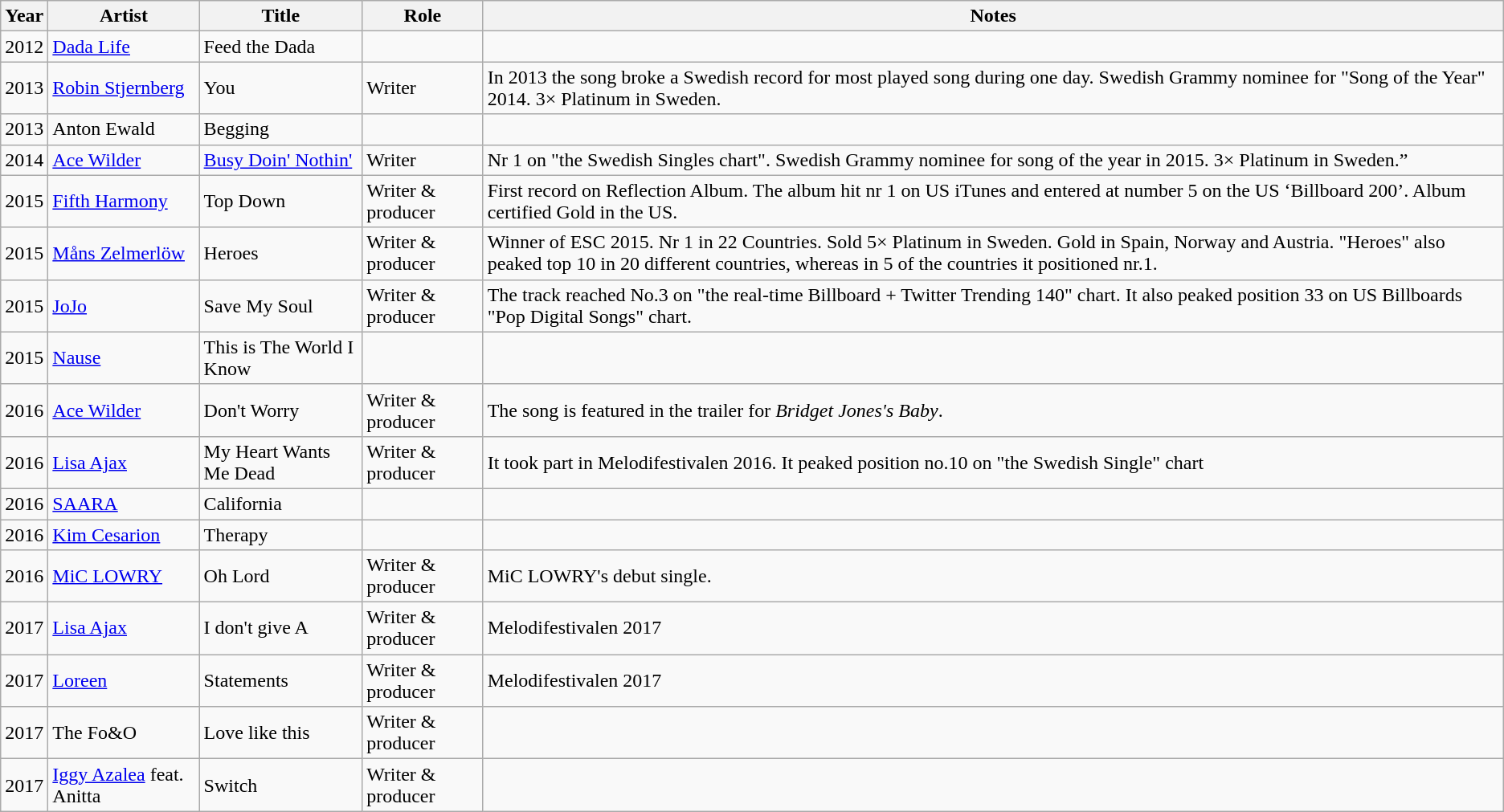<table class="wikitable">
<tr>
<th>Year</th>
<th>Artist</th>
<th>Title</th>
<th>Role</th>
<th>Notes</th>
</tr>
<tr>
<td>2012</td>
<td><a href='#'>Dada Life</a></td>
<td>Feed the Dada</td>
<td></td>
<td></td>
</tr>
<tr>
<td>2013</td>
<td><a href='#'>Robin Stjernberg</a></td>
<td>You</td>
<td>Writer</td>
<td>In 2013 the song broke a Swedish record for most played song during one day. Swedish Grammy nominee for "Song of the Year" 2014. 3× Platinum in Sweden.</td>
</tr>
<tr>
<td>2013</td>
<td>Anton Ewald</td>
<td>Begging</td>
<td></td>
<td></td>
</tr>
<tr>
<td>2014</td>
<td><a href='#'>Ace Wilder</a></td>
<td><a href='#'>Busy Doin' Nothin'</a></td>
<td>Writer</td>
<td>Nr 1 on "the Swedish Singles chart". Swedish Grammy nominee for song of the year in 2015.  3× Platinum in Sweden.”</td>
</tr>
<tr>
<td>2015</td>
<td><a href='#'>Fifth Harmony</a></td>
<td>Top Down</td>
<td>Writer & producer</td>
<td>First record on Reflection Album. The album hit nr 1 on US iTunes and entered at number 5 on the US ‘Billboard 200’. Album certified Gold in the US.</td>
</tr>
<tr>
<td>2015</td>
<td><a href='#'>Måns Zelmerlöw</a></td>
<td>Heroes</td>
<td>Writer & producer</td>
<td>Winner of ESC 2015. Nr 1 in 22 Countries. Sold 5× Platinum in Sweden. Gold in Spain, Norway and Austria. "Heroes" also peaked top 10 in 20 different countries, whereas in 5  of the countries it positioned nr.1.</td>
</tr>
<tr>
<td>2015</td>
<td><a href='#'>JoJo</a></td>
<td>Save My Soul</td>
<td>Writer & producer</td>
<td>The track reached No.3 on "the real-time Billboard + Twitter Trending 140" chart. It also peaked position 33 on US Billboards "Pop Digital Songs" chart.</td>
</tr>
<tr>
<td>2015</td>
<td><a href='#'>Nause</a></td>
<td>This is The World I Know</td>
<td></td>
<td></td>
</tr>
<tr>
<td>2016</td>
<td><a href='#'>Ace Wilder</a></td>
<td>Don't Worry</td>
<td>Writer & producer</td>
<td>The song is featured in the trailer for <em>Bridget Jones's Baby</em>.</td>
</tr>
<tr>
<td>2016</td>
<td><a href='#'>Lisa Ajax</a></td>
<td>My Heart Wants Me Dead</td>
<td>Writer & producer</td>
<td>It took part in Melodifestivalen 2016. It peaked position no.10 on "the Swedish Single" chart</td>
</tr>
<tr>
<td>2016</td>
<td><a href='#'>SAARA</a></td>
<td>California</td>
<td></td>
<td></td>
</tr>
<tr>
<td>2016</td>
<td><a href='#'>Kim Cesarion</a></td>
<td>Therapy</td>
<td></td>
<td></td>
</tr>
<tr>
<td>2016</td>
<td><a href='#'>MiC LOWRY</a></td>
<td>Oh Lord</td>
<td>Writer & producer</td>
<td>MiC LOWRY's debut single.</td>
</tr>
<tr>
<td>2017</td>
<td><a href='#'>Lisa Ajax</a></td>
<td>I don't give A</td>
<td>Writer & producer</td>
<td>Melodifestivalen 2017</td>
</tr>
<tr>
<td>2017</td>
<td><a href='#'>Loreen</a></td>
<td>Statements</td>
<td>Writer & producer</td>
<td>Melodifestivalen 2017</td>
</tr>
<tr>
<td>2017</td>
<td>The Fo&O</td>
<td>Love like this</td>
<td>Writer & producer</td>
<td></td>
</tr>
<tr>
<td>2017</td>
<td><a href='#'>Iggy Azalea</a> feat. Anitta</td>
<td>Switch</td>
<td>Writer & producer</td>
<td></td>
</tr>
</table>
